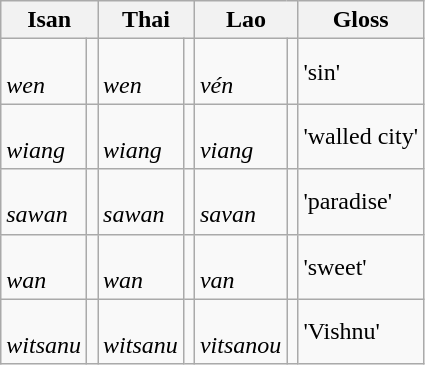<table class="wikitable">
<tr>
<th colspan="2">Isan</th>
<th colspan="2">Thai</th>
<th colspan="2">Lao</th>
<th>Gloss</th>
</tr>
<tr>
<td><br><em>wen</em></td>
<td></td>
<td><br><em>wen</em></td>
<td></td>
<td><br><em>vén</em></td>
<td></td>
<td>'sin'</td>
</tr>
<tr>
<td><br><em>wiang</em></td>
<td></td>
<td><br><em>wiang</em></td>
<td></td>
<td><br><em>viang</em></td>
<td></td>
<td>'walled city'</td>
</tr>
<tr>
<td><br><em>sawan</em></td>
<td></td>
<td><br><em>sawan</em></td>
<td></td>
<td><br><em>savan</em></td>
<td></td>
<td>'paradise'</td>
</tr>
<tr>
<td><br><em>wan</em></td>
<td></td>
<td><br><em>wan</em></td>
<td></td>
<td><br><em>van</em></td>
<td></td>
<td>'sweet'</td>
</tr>
<tr>
<td><br><em>witsanu</em></td>
<td></td>
<td><br><em>witsanu</em></td>
<td></td>
<td><br><em>vitsanou</em></td>
<td></td>
<td>'Vishnu'</td>
</tr>
</table>
